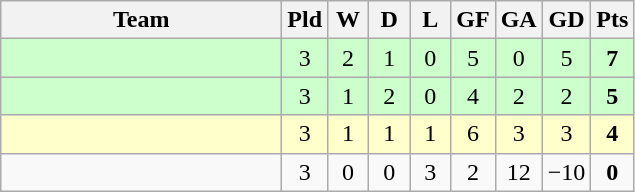<table class="wikitable" style="text-align:center;">
<tr>
<th width=180>Team</th>
<th width=20>Pld</th>
<th width=20>W</th>
<th width=20>D</th>
<th width=20>L</th>
<th width=20>GF</th>
<th width=20>GA</th>
<th width=20>GD</th>
<th width=20>Pts</th>
</tr>
<tr bgcolor="ccffcc">
<td style="text-align:left;"></td>
<td>3</td>
<td>2</td>
<td>1</td>
<td>0</td>
<td>5</td>
<td>0</td>
<td>5</td>
<td><strong>7</strong></td>
</tr>
<tr bgcolor="ccffcc">
<td style="text-align:left;"><em></em></td>
<td>3</td>
<td>1</td>
<td>2</td>
<td>0</td>
<td>4</td>
<td>2</td>
<td>2</td>
<td><strong>5</strong></td>
</tr>
<tr bgcolor="ffffcc">
<td style="text-align:left;"></td>
<td>3</td>
<td>1</td>
<td>1</td>
<td>1</td>
<td>6</td>
<td>3</td>
<td>3</td>
<td><strong>4</strong></td>
</tr>
<tr>
<td style="text-align:left;"></td>
<td>3</td>
<td>0</td>
<td>0</td>
<td>3</td>
<td>2</td>
<td>12</td>
<td>−10</td>
<td><strong>0</strong></td>
</tr>
</table>
